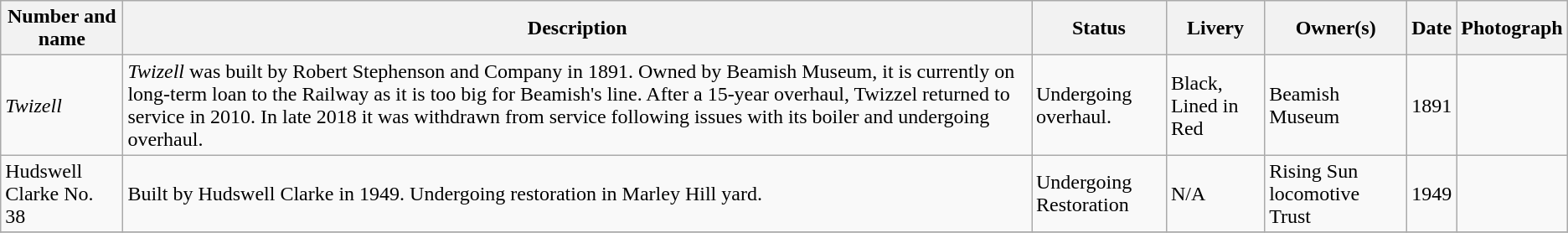<table class="wikitable">
<tr>
<th>Number and name</th>
<th>Description</th>
<th>Status</th>
<th>Livery</th>
<th>Owner(s)</th>
<th>Date</th>
<th>Photograph</th>
</tr>
<tr>
<td> <em>Twizell</em></td>
<td><em>Twizell</em> was built by Robert Stephenson and Company in 1891. Owned by Beamish Museum, it is currently on long-term loan to the Railway as it is too big for Beamish's line. After a 15-year overhaul, Twizzel returned to service in 2010. In late 2018 it was withdrawn from service following issues with its boiler and undergoing overhaul.</td>
<td>Undergoing overhaul.</td>
<td>Black, Lined in Red</td>
<td>Beamish Museum</td>
<td>1891</td>
<td></td>
</tr>
<tr>
<td>Hudswell Clarke  No. 38</td>
<td>Built by Hudswell Clarke in 1949. Undergoing restoration in Marley Hill yard.</td>
<td>Undergoing Restoration</td>
<td>N/A</td>
<td>Rising Sun locomotive Trust</td>
<td>1949</td>
<td></td>
</tr>
<tr>
</tr>
</table>
